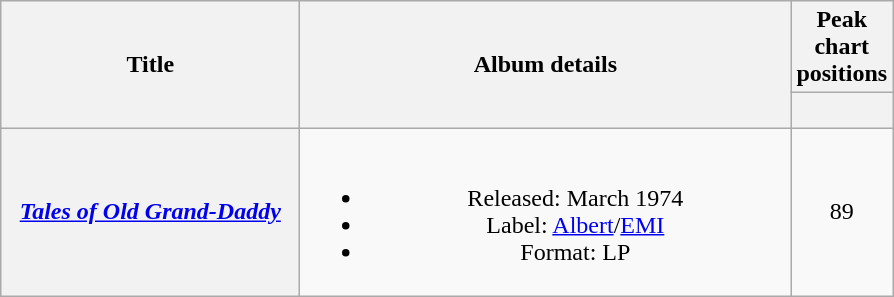<table class="wikitable plainrowheaders" style="text-align:center;">
<tr>
<th scope="col" rowspan="2" style="width:12em;">Title</th>
<th scope="col" rowspan="2" style="width:20em;">Album details</th>
<th scope="col">Peak chart positions</th>
</tr>
<tr>
<th scope="col" style="width:3em;font-size:90%;"><a href='#'></a><br></th>
</tr>
<tr>
<th scope="row"><em><a href='#'>Tales of Old Grand-Daddy</a></em></th>
<td><br><ul><li>Released: March 1974</li><li>Label: <a href='#'>Albert</a>/<a href='#'>EMI</a> </li><li>Format: LP</li></ul></td>
<td>89</td>
</tr>
</table>
